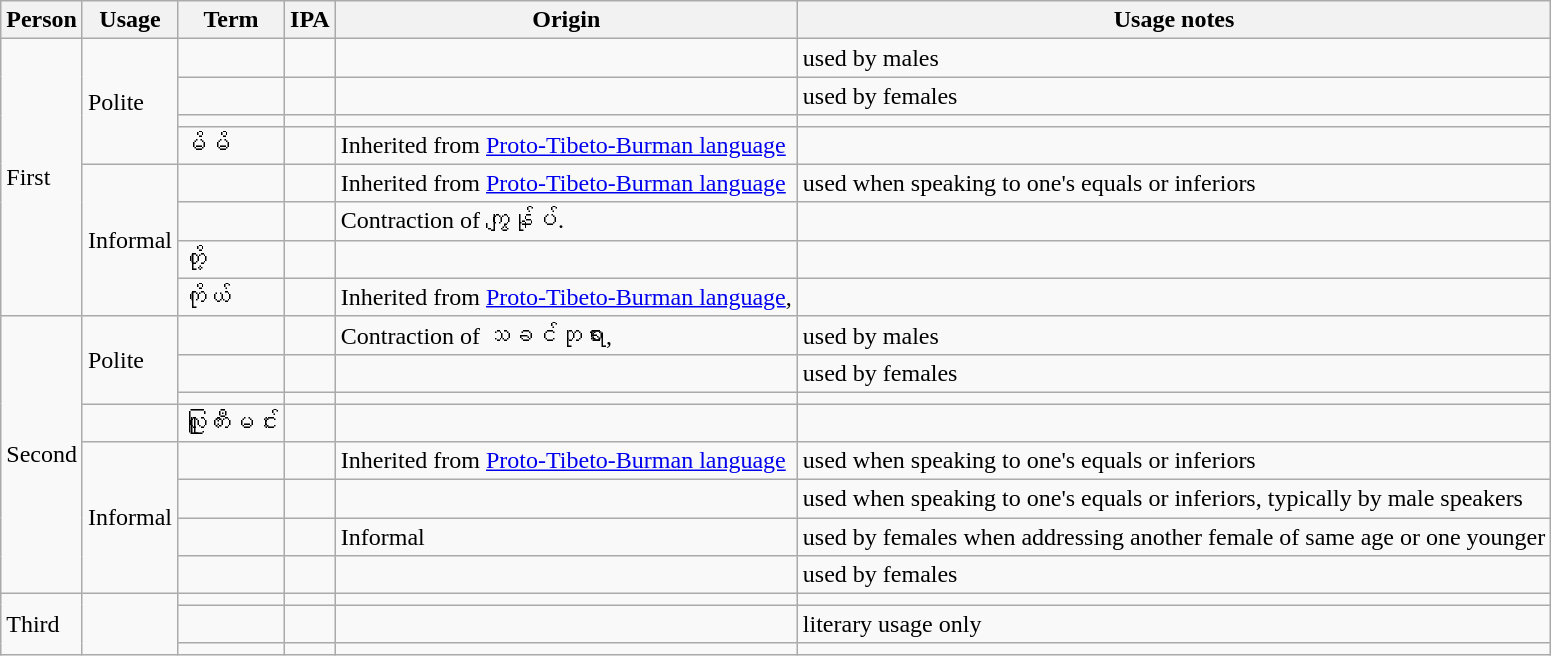<table class="wikitable">
<tr>
<th>Person</th>
<th>Usage</th>
<th>Term</th>
<th>IPA</th>
<th>Origin</th>
<th>Usage notes</th>
</tr>
<tr>
<td rowspan="8">First</td>
<td rowspan="4">Polite</td>
<td></td>
<td></td>
<td></td>
<td>used by males</td>
</tr>
<tr>
<td></td>
<td></td>
<td></td>
<td>used by females</td>
</tr>
<tr>
<td></td>
<td></td>
<td></td>
<td></td>
</tr>
<tr>
<td>မိမိ</td>
<td></td>
<td>Inherited from <a href='#'>Proto-Tibeto-Burman language</a></td>
<td></td>
</tr>
<tr>
<td rowspan="4">Informal</td>
<td></td>
<td></td>
<td>Inherited from <a href='#'>Proto-Tibeto-Burman language</a></td>
<td>used when speaking to one's equals or inferiors</td>
</tr>
<tr>
<td></td>
<td></td>
<td>Contraction of ကျွန်ုပ်. </td>
<td></td>
</tr>
<tr>
<td>တို့</td>
<td></td>
<td></td>
<td></td>
</tr>
<tr>
<td>ကိုယ်</td>
<td></td>
<td>Inherited from <a href='#'>Proto-Tibeto-Burman language</a>, </td>
<td></td>
</tr>
<tr>
<td rowspan="8">Second</td>
<td rowspan="3">Polite</td>
<td></td>
<td></td>
<td>Contraction of သခင်ဘုရား, </td>
<td>used by males</td>
</tr>
<tr>
<td></td>
<td></td>
<td></td>
<td>used by females</td>
</tr>
<tr>
<td></td>
<td></td>
<td></td>
<td></td>
</tr>
<tr>
<td></td>
<td>လူကြီးမင်း</td>
<td></td>
<td></td>
<td></td>
</tr>
<tr>
<td rowspan="4">Informal</td>
<td></td>
<td></td>
<td>Inherited from <a href='#'>Proto-Tibeto-Burman language</a></td>
<td>used when speaking to one's equals or inferiors</td>
</tr>
<tr>
<td></td>
<td></td>
<td></td>
<td>used when speaking to one's equals or inferiors, typically by male speakers</td>
</tr>
<tr>
<td></td>
<td></td>
<td>Informal</td>
<td>used by females when addressing another female of same age or one younger</td>
</tr>
<tr>
<td></td>
<td></td>
<td></td>
<td>used by females</td>
</tr>
<tr>
<td rowspan="3">Third</td>
<td rowspan="3"></td>
<td></td>
<td></td>
<td></td>
<td></td>
</tr>
<tr>
<td></td>
<td></td>
<td></td>
<td>literary usage only</td>
</tr>
<tr>
<td></td>
<td></td>
<td></td>
<td></td>
</tr>
</table>
